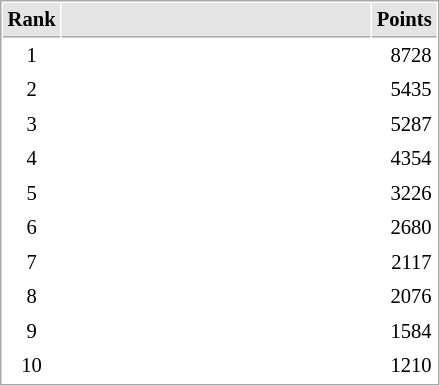<table cellspacing="1" cellpadding="3" style="border:1px solid #AAAAAA;font-size:86%">
<tr style="background-color: #E4E4E4;">
<th style="border-bottom:1px solid #AAAAAA" width=10>Rank</th>
<th style="border-bottom:1px solid #AAAAAA" width=200></th>
<th style="border-bottom:1px solid #AAAAAA" width=20 align=right>Points</th>
</tr>
<tr>
<td align="center">1</td>
<td><strong></strong></td>
<td align=right>8728</td>
</tr>
<tr>
<td align="center">2</td>
<td></td>
<td align=right>5435</td>
</tr>
<tr>
<td align="center">3</td>
<td></td>
<td align=right>5287</td>
</tr>
<tr>
<td align="center">4</td>
<td></td>
<td align=right>4354</td>
</tr>
<tr>
<td align="center">5</td>
<td></td>
<td align=right>3226</td>
</tr>
<tr>
<td align="center">6</td>
<td></td>
<td align=right>2680</td>
</tr>
<tr>
<td align="center">7</td>
<td></td>
<td align=right>2117</td>
</tr>
<tr>
<td align="center">8</td>
<td></td>
<td align=right>2076</td>
</tr>
<tr>
<td align="center">9</td>
<td></td>
<td align=right>1584</td>
</tr>
<tr>
<td align="center">10</td>
<td></td>
<td align=right>1210</td>
</tr>
</table>
